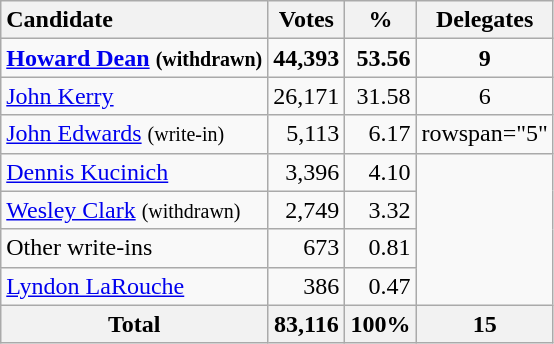<table class="wikitable sortable plainrowheaders" style="text-align:right;">
<tr>
<th style="text-align:left;">Candidate</th>
<th>Votes</th>
<th>%</th>
<th>Delegates</th>
</tr>
<tr>
<td style="text-align:left;" data-sort-value="Dean"><strong><a href='#'>Howard Dean</a> <small>(withdrawn)</small></strong></td>
<td><strong>44,393</strong></td>
<td><strong>53.56</strong></td>
<td style="text-align:center;"><strong>9</strong></td>
</tr>
<tr>
<td style="text-align:left;" data-sort-value="Kerry"><a href='#'>John Kerry</a></td>
<td>26,171</td>
<td>31.58</td>
<td style="text-align:center;">6</td>
</tr>
<tr>
<td style="text-align:left;" data-sort-value="Edwards"><a href='#'>John Edwards</a> <small>(write-in)</small></td>
<td>5,113</td>
<td>6.17</td>
<td>rowspan="5" </td>
</tr>
<tr>
<td style="text-align:left;" data-sort-value="Kucinich"><a href='#'>Dennis Kucinich</a></td>
<td>3,396</td>
<td>4.10</td>
</tr>
<tr>
<td style="text-align:left;" data-sort-value="Clark"><a href='#'>Wesley Clark</a> <small>(withdrawn)</small></td>
<td>2,749</td>
<td>3.32</td>
</tr>
<tr>
<td style="text-align:left;" data-sort-value="Write-in">Other write-ins</td>
<td>673</td>
<td>0.81</td>
</tr>
<tr>
<td style="text-align:left;" data-sort-value="LaRouche"><a href='#'>Lyndon LaRouche</a></td>
<td>386</td>
<td>0.47</td>
</tr>
<tr class="sortbottom">
<th>Total</th>
<th><strong>83,116</strong></th>
<th>100%</th>
<th>15</th>
</tr>
</table>
